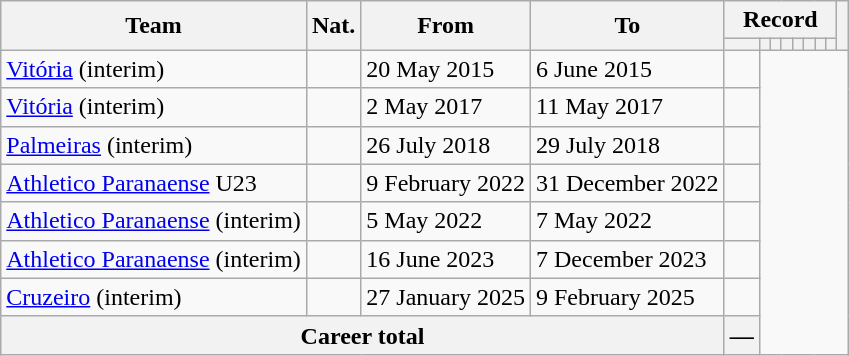<table class="wikitable" style="text-align: center">
<tr>
<th rowspan="2">Team</th>
<th rowspan="2">Nat.</th>
<th rowspan="2">From</th>
<th rowspan="2">To</th>
<th colspan="8">Record</th>
<th rowspan=2></th>
</tr>
<tr>
<th></th>
<th></th>
<th></th>
<th></th>
<th></th>
<th></th>
<th></th>
<th></th>
</tr>
<tr>
<td align="left"><a href='#'>Vitória</a> (interim)</td>
<td></td>
<td align=left>20 May 2015</td>
<td align=left>6 June 2015<br></td>
<td></td>
</tr>
<tr>
<td align="left"><a href='#'>Vitória</a> (interim)</td>
<td></td>
<td align=left>2 May 2017</td>
<td align=left>11 May 2017<br></td>
<td></td>
</tr>
<tr>
<td align="left"><a href='#'>Palmeiras</a> (interim)</td>
<td></td>
<td align=left>26 July 2018</td>
<td align=left>29 July 2018<br></td>
<td></td>
</tr>
<tr>
<td align="left"><a href='#'>Athletico Paranaense</a> U23</td>
<td></td>
<td align=left>9 February 2022</td>
<td align=left>31 December 2022<br></td>
<td></td>
</tr>
<tr>
<td align="left"><a href='#'>Athletico Paranaense</a> (interim)</td>
<td></td>
<td align=left>5 May 2022</td>
<td align=left>7 May 2022<br></td>
<td></td>
</tr>
<tr>
<td align="left"><a href='#'>Athletico Paranaense</a> (interim)</td>
<td></td>
<td align=left>16 June 2023</td>
<td align=left>7 December 2023<br></td>
<td></td>
</tr>
<tr>
<td align="left"><a href='#'>Cruzeiro</a> (interim)</td>
<td></td>
<td align=left>27 January 2025</td>
<td align=left>9 February 2025<br></td>
<td></td>
</tr>
<tr>
<th colspan=4><strong>Career total</strong><br></th>
<th>—</th>
</tr>
</table>
